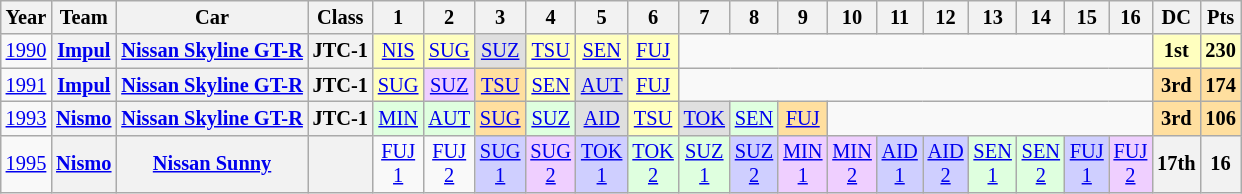<table class="wikitable" style="text-align:center; font-size:85%">
<tr>
<th>Year</th>
<th>Team</th>
<th>Car</th>
<th>Class</th>
<th>1</th>
<th>2</th>
<th>3</th>
<th>4</th>
<th>5</th>
<th>6</th>
<th>7</th>
<th>8</th>
<th>9</th>
<th>10</th>
<th>11</th>
<th>12</th>
<th>13</th>
<th>14</th>
<th>15</th>
<th>16</th>
<th>DC</th>
<th>Pts</th>
</tr>
<tr>
<td><a href='#'>1990</a></td>
<th nowrap><a href='#'>Impul</a></th>
<th nowrap><a href='#'>Nissan Skyline GT-R</a></th>
<th nowrap>JTC-1</th>
<td style="background:#FFFFBF;"><a href='#'>NIS</a><br></td>
<td style="background:#FFFFBF;"><a href='#'>SUG</a><br></td>
<td style="background:#DFDFDF;"><a href='#'>SUZ</a><br></td>
<td style="background:#FFFFBF;"><a href='#'>TSU</a><br></td>
<td style="background:#FFFFBF;"><a href='#'>SEN</a><br></td>
<td style="background:#FFFFBF;"><a href='#'>FUJ</a><br></td>
<td colspan=10></td>
<th style="background:#FFFFBF">1st</th>
<th style="background:#FFFFBF">230</th>
</tr>
<tr>
<td><a href='#'>1991</a></td>
<th nowrap><a href='#'>Impul</a></th>
<th nowrap><a href='#'>Nissan Skyline GT-R</a></th>
<th nowrap>JTC-1</th>
<td style="background:#FFFFBF;"><a href='#'>SUG</a><br></td>
<td style="background:#EFCFFF;"><a href='#'>SUZ</a><br></td>
<td style="background:#FFDF9F;"><a href='#'>TSU</a><br></td>
<td style="background:#FFFFBF;"><a href='#'>SEN</a><br></td>
<td style="background:#DFDFDF;"><a href='#'>AUT</a><br></td>
<td style="background:#FFFFBF;"><a href='#'>FUJ</a><br></td>
<td colspan=10></td>
<th style="background:#FFDF9F;">3rd</th>
<th style="background:#FFDF9F;">174</th>
</tr>
<tr>
<td><a href='#'>1993</a></td>
<th nowrap><a href='#'>Nismo</a></th>
<th nowrap><a href='#'>Nissan Skyline GT-R</a></th>
<th nowrap>JTC-1</th>
<td style="background:#DFFFDF;"><a href='#'>MIN</a><br></td>
<td style="background:#DFFFDF;"><a href='#'>AUT</a><br></td>
<td style="background:#FFDF9F;"><a href='#'>SUG</a><br></td>
<td style="background:#DFFFDF;"><a href='#'>SUZ</a><br></td>
<td style="background:#DFDFDF;"><a href='#'>AID</a><br></td>
<td style="background:#FFFFBF;"><a href='#'>TSU</a><br></td>
<td style="background:#DFDFDF;"><a href='#'>TOK</a><br></td>
<td style="background:#DFFFDF;"><a href='#'>SEN</a><br></td>
<td style="background:#FFDF9F;"><a href='#'>FUJ</a><br></td>
<td colspan=7></td>
<th style="background:#FFDF9F">3rd</th>
<th style="background:#FFDF9F">106</th>
</tr>
<tr>
<td><a href='#'>1995</a></td>
<th nowrap><a href='#'>Nismo</a></th>
<th nowrap><a href='#'>Nissan Sunny</a></th>
<th></th>
<td><a href='#'>FUJ<br>1</a></td>
<td><a href='#'>FUJ<br>2</a></td>
<td style="background:#CFCFFF;"><a href='#'>SUG<br>1</a><br></td>
<td style="background:#EFCFFF;"><a href='#'>SUG<br>2</a><br></td>
<td style="background:#CFCFFF;"><a href='#'>TOK<br>1</a><br></td>
<td style="background:#DFFFDF;"><a href='#'>TOK<br>2</a><br></td>
<td style="background:#DFFFDF;"><a href='#'>SUZ<br>1</a><br></td>
<td style="background:#CFCFFF;"><a href='#'>SUZ<br>2</a><br></td>
<td style="background:#EFCFFF;"><a href='#'>MIN<br>1</a><br></td>
<td style="background:#EFCFFF;"><a href='#'>MIN<br>2</a><br></td>
<td style="background:#CFCFFF;"><a href='#'>AID<br>1</a><br></td>
<td style="background:#CFCFFF;"><a href='#'>AID<br>2</a><br></td>
<td style="background:#DFFFDF;"><a href='#'>SEN<br>1</a><br></td>
<td style="background:#DFFFDF;"><a href='#'>SEN<br>2</a><br></td>
<td style="background:#CFCFFF;"><a href='#'>FUJ<br>1</a><br></td>
<td style="background:#EFCFFF;"><a href='#'>FUJ<br>2</a><br></td>
<th>17th</th>
<th>16</th>
</tr>
</table>
